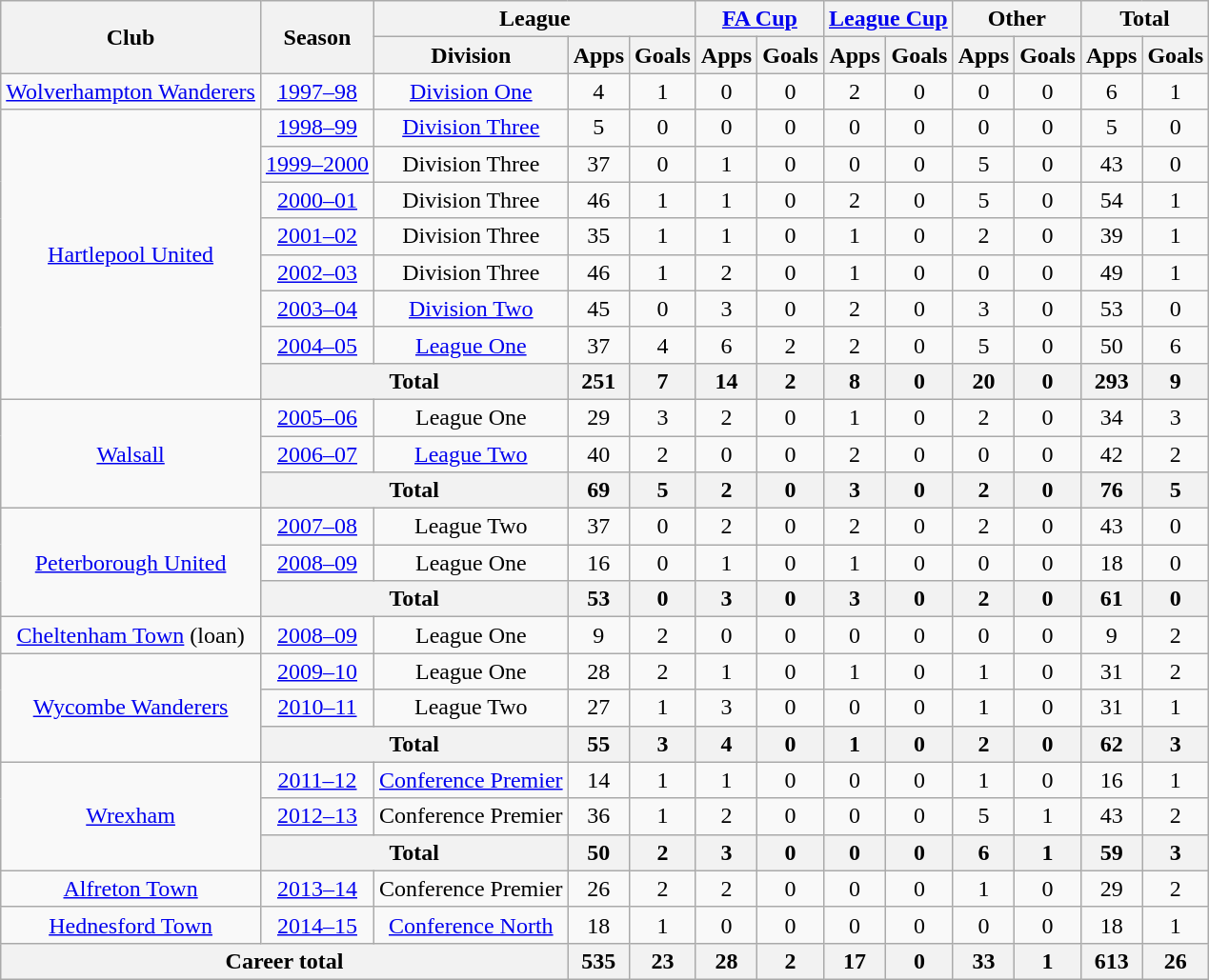<table class="wikitable" style="text-align: center">
<tr>
<th rowspan="2">Club</th>
<th rowspan="2">Season</th>
<th colspan="3">League</th>
<th colspan="2"><a href='#'>FA Cup</a></th>
<th colspan="2"><a href='#'>League Cup</a></th>
<th colspan="2">Other</th>
<th colspan="2">Total</th>
</tr>
<tr>
<th>Division</th>
<th>Apps</th>
<th>Goals</th>
<th>Apps</th>
<th>Goals</th>
<th>Apps</th>
<th>Goals</th>
<th>Apps</th>
<th>Goals</th>
<th>Apps</th>
<th>Goals</th>
</tr>
<tr>
<td><a href='#'>Wolverhampton Wanderers</a></td>
<td><a href='#'>1997–98</a></td>
<td><a href='#'>Division One</a></td>
<td>4</td>
<td>1</td>
<td>0</td>
<td>0</td>
<td>2</td>
<td>0</td>
<td>0</td>
<td>0</td>
<td>6</td>
<td>1</td>
</tr>
<tr>
<td rowspan="8"><a href='#'>Hartlepool United</a></td>
<td><a href='#'>1998–99</a></td>
<td><a href='#'>Division Three</a></td>
<td>5</td>
<td>0</td>
<td>0</td>
<td>0</td>
<td>0</td>
<td>0</td>
<td>0</td>
<td>0</td>
<td>5</td>
<td>0</td>
</tr>
<tr>
<td><a href='#'>1999–2000</a></td>
<td>Division Three</td>
<td>37</td>
<td>0</td>
<td>1</td>
<td>0</td>
<td>0</td>
<td>0</td>
<td>5</td>
<td>0</td>
<td>43</td>
<td>0</td>
</tr>
<tr>
<td><a href='#'>2000–01</a></td>
<td>Division Three</td>
<td>46</td>
<td>1</td>
<td>1</td>
<td>0</td>
<td>2</td>
<td>0</td>
<td>5</td>
<td>0</td>
<td>54</td>
<td>1</td>
</tr>
<tr>
<td><a href='#'>2001–02</a></td>
<td>Division Three</td>
<td>35</td>
<td>1</td>
<td>1</td>
<td>0</td>
<td>1</td>
<td>0</td>
<td>2</td>
<td>0</td>
<td>39</td>
<td>1</td>
</tr>
<tr>
<td><a href='#'>2002–03</a></td>
<td>Division Three</td>
<td>46</td>
<td>1</td>
<td>2</td>
<td>0</td>
<td>1</td>
<td>0</td>
<td>0</td>
<td>0</td>
<td>49</td>
<td>1</td>
</tr>
<tr>
<td><a href='#'>2003–04</a></td>
<td><a href='#'>Division Two</a></td>
<td>45</td>
<td>0</td>
<td>3</td>
<td>0</td>
<td>2</td>
<td>0</td>
<td>3</td>
<td>0</td>
<td>53</td>
<td>0</td>
</tr>
<tr>
<td><a href='#'>2004–05</a></td>
<td><a href='#'>League One</a></td>
<td>37</td>
<td>4</td>
<td>6</td>
<td>2</td>
<td>2</td>
<td>0</td>
<td>5</td>
<td>0</td>
<td>50</td>
<td>6</td>
</tr>
<tr>
<th colspan="2">Total</th>
<th>251</th>
<th>7</th>
<th>14</th>
<th>2</th>
<th>8</th>
<th>0</th>
<th>20</th>
<th>0</th>
<th>293</th>
<th>9</th>
</tr>
<tr>
<td rowspan="3"><a href='#'>Walsall</a></td>
<td><a href='#'>2005–06</a></td>
<td>League One</td>
<td>29</td>
<td>3</td>
<td>2</td>
<td>0</td>
<td>1</td>
<td>0</td>
<td>2</td>
<td>0</td>
<td>34</td>
<td>3</td>
</tr>
<tr>
<td><a href='#'>2006–07</a></td>
<td><a href='#'>League Two</a></td>
<td>40</td>
<td>2</td>
<td>0</td>
<td>0</td>
<td>2</td>
<td>0</td>
<td>0</td>
<td>0</td>
<td>42</td>
<td>2</td>
</tr>
<tr>
<th colspan="2">Total</th>
<th>69</th>
<th>5</th>
<th>2</th>
<th>0</th>
<th>3</th>
<th>0</th>
<th>2</th>
<th>0</th>
<th>76</th>
<th>5</th>
</tr>
<tr>
<td rowspan="3"><a href='#'>Peterborough United</a></td>
<td><a href='#'>2007–08</a></td>
<td>League Two</td>
<td>37</td>
<td>0</td>
<td>2</td>
<td>0</td>
<td>2</td>
<td>0</td>
<td>2</td>
<td>0</td>
<td>43</td>
<td>0</td>
</tr>
<tr>
<td><a href='#'>2008–09</a></td>
<td>League One</td>
<td>16</td>
<td>0</td>
<td>1</td>
<td>0</td>
<td>1</td>
<td>0</td>
<td>0</td>
<td>0</td>
<td>18</td>
<td>0</td>
</tr>
<tr>
<th colspan="2">Total</th>
<th>53</th>
<th>0</th>
<th>3</th>
<th>0</th>
<th>3</th>
<th>0</th>
<th>2</th>
<th>0</th>
<th>61</th>
<th>0</th>
</tr>
<tr>
<td><a href='#'>Cheltenham Town</a> (loan)</td>
<td><a href='#'>2008–09</a></td>
<td>League One</td>
<td>9</td>
<td>2</td>
<td>0</td>
<td>0</td>
<td>0</td>
<td>0</td>
<td>0</td>
<td>0</td>
<td>9</td>
<td>2</td>
</tr>
<tr>
<td rowspan="3"><a href='#'>Wycombe Wanderers</a></td>
<td><a href='#'>2009–10</a></td>
<td>League One</td>
<td>28</td>
<td>2</td>
<td>1</td>
<td>0</td>
<td>1</td>
<td>0</td>
<td>1</td>
<td>0</td>
<td>31</td>
<td>2</td>
</tr>
<tr>
<td><a href='#'>2010–11</a></td>
<td>League Two</td>
<td>27</td>
<td>1</td>
<td>3</td>
<td>0</td>
<td>0</td>
<td>0</td>
<td>1</td>
<td>0</td>
<td>31</td>
<td>1</td>
</tr>
<tr>
<th colspan="2">Total</th>
<th>55</th>
<th>3</th>
<th>4</th>
<th>0</th>
<th>1</th>
<th>0</th>
<th>2</th>
<th>0</th>
<th>62</th>
<th>3</th>
</tr>
<tr>
<td rowspan="3"><a href='#'>Wrexham</a></td>
<td><a href='#'>2011–12</a></td>
<td><a href='#'>Conference Premier</a></td>
<td>14</td>
<td>1</td>
<td>1</td>
<td>0</td>
<td>0</td>
<td>0</td>
<td>1</td>
<td>0</td>
<td>16</td>
<td>1</td>
</tr>
<tr>
<td><a href='#'>2012–13</a></td>
<td>Conference Premier</td>
<td>36</td>
<td>1</td>
<td>2</td>
<td>0</td>
<td>0</td>
<td>0</td>
<td>5</td>
<td>1</td>
<td>43</td>
<td>2</td>
</tr>
<tr>
<th colspan="2">Total</th>
<th>50</th>
<th>2</th>
<th>3</th>
<th>0</th>
<th>0</th>
<th>0</th>
<th>6</th>
<th>1</th>
<th>59</th>
<th>3</th>
</tr>
<tr>
<td><a href='#'>Alfreton Town</a></td>
<td><a href='#'>2013–14</a></td>
<td>Conference Premier</td>
<td>26</td>
<td>2</td>
<td>2</td>
<td>0</td>
<td>0</td>
<td>0</td>
<td>1</td>
<td>0</td>
<td>29</td>
<td>2</td>
</tr>
<tr>
<td><a href='#'>Hednesford Town</a></td>
<td><a href='#'>2014–15</a></td>
<td><a href='#'>Conference North</a></td>
<td>18</td>
<td>1</td>
<td>0</td>
<td>0</td>
<td>0</td>
<td>0</td>
<td>0</td>
<td>0</td>
<td>18</td>
<td>1</td>
</tr>
<tr>
<th colspan="3">Career total</th>
<th>535</th>
<th>23</th>
<th>28</th>
<th>2</th>
<th>17</th>
<th>0</th>
<th>33</th>
<th>1</th>
<th>613</th>
<th>26</th>
</tr>
</table>
